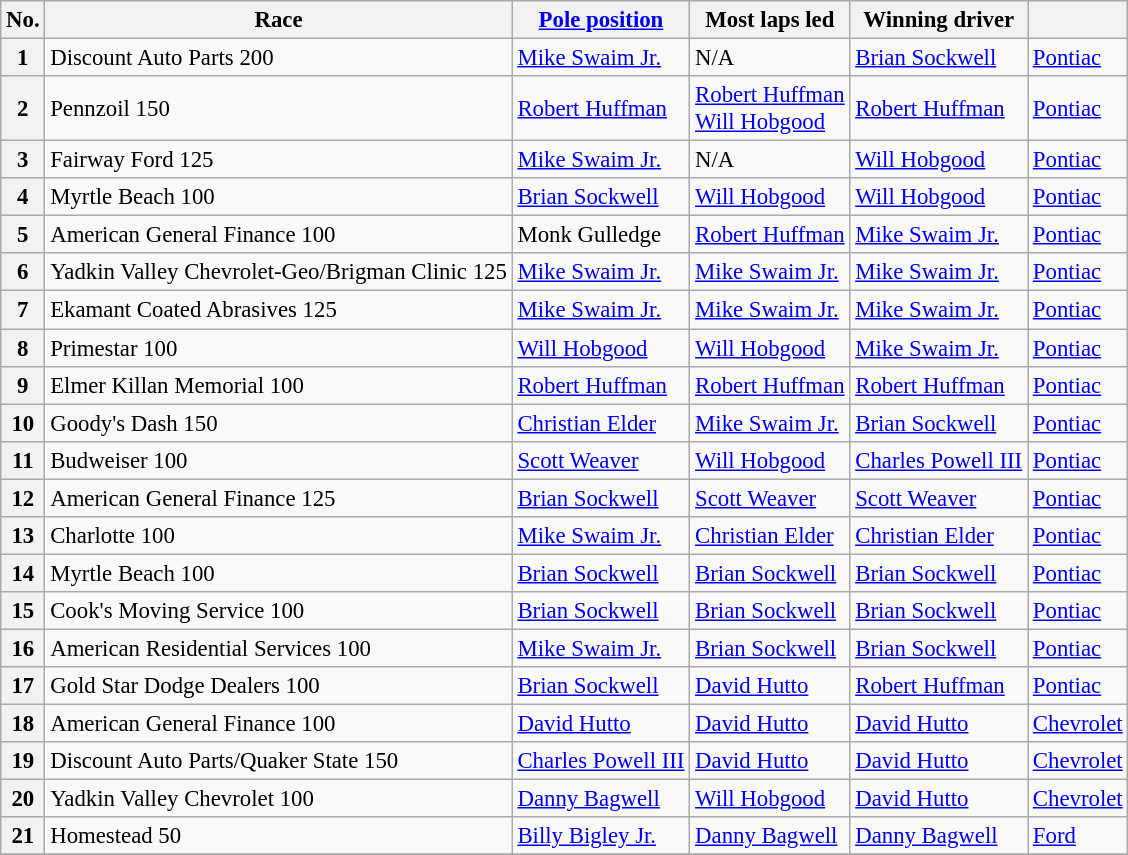<table class="wikitable sortable" style="font-size:95%">
<tr>
<th>No.</th>
<th>Race</th>
<th><a href='#'>Pole position</a></th>
<th>Most laps led</th>
<th>Winning driver</th>
<th></th>
</tr>
<tr>
<th>1</th>
<td>Discount Auto Parts 200</td>
<td><a href='#'>Mike Swaim Jr.</a></td>
<td>N/A</td>
<td><a href='#'>Brian Sockwell</a></td>
<td><a href='#'>Pontiac</a></td>
</tr>
<tr>
<th>2</th>
<td>Pennzoil 150</td>
<td><a href='#'>Robert Huffman</a></td>
<td><a href='#'>Robert Huffman</a><br><a href='#'>Will Hobgood</a></td>
<td><a href='#'>Robert Huffman</a></td>
<td><a href='#'>Pontiac</a></td>
</tr>
<tr>
<th>3</th>
<td>Fairway Ford 125</td>
<td><a href='#'>Mike Swaim Jr.</a></td>
<td>N/A</td>
<td><a href='#'>Will Hobgood</a></td>
<td><a href='#'>Pontiac</a></td>
</tr>
<tr>
<th>4</th>
<td>Myrtle Beach 100</td>
<td><a href='#'>Brian Sockwell</a></td>
<td><a href='#'>Will Hobgood</a></td>
<td><a href='#'>Will Hobgood</a></td>
<td><a href='#'>Pontiac</a></td>
</tr>
<tr>
<th>5</th>
<td>American General Finance 100</td>
<td>Monk Gulledge</td>
<td><a href='#'>Robert Huffman</a></td>
<td><a href='#'>Mike Swaim Jr.</a></td>
<td><a href='#'>Pontiac</a></td>
</tr>
<tr>
<th>6</th>
<td>Yadkin Valley Chevrolet-Geo/Brigman Clinic 125</td>
<td><a href='#'>Mike Swaim Jr.</a></td>
<td><a href='#'>Mike Swaim Jr.</a></td>
<td><a href='#'>Mike Swaim Jr.</a></td>
<td><a href='#'>Pontiac</a></td>
</tr>
<tr>
<th>7</th>
<td>Ekamant Coated Abrasives 125</td>
<td><a href='#'>Mike Swaim Jr.</a></td>
<td><a href='#'>Mike Swaim Jr.</a></td>
<td><a href='#'>Mike Swaim Jr.</a></td>
<td><a href='#'>Pontiac</a></td>
</tr>
<tr>
<th>8</th>
<td>Primestar 100</td>
<td><a href='#'>Will Hobgood</a></td>
<td><a href='#'>Will Hobgood</a></td>
<td><a href='#'>Mike Swaim Jr.</a></td>
<td><a href='#'>Pontiac</a></td>
</tr>
<tr>
<th>9</th>
<td>Elmer Killan Memorial 100</td>
<td><a href='#'>Robert Huffman</a></td>
<td><a href='#'>Robert Huffman</a></td>
<td><a href='#'>Robert Huffman</a></td>
<td><a href='#'>Pontiac</a></td>
</tr>
<tr>
<th>10</th>
<td>Goody's Dash 150</td>
<td><a href='#'>Christian Elder</a></td>
<td><a href='#'>Mike Swaim Jr.</a></td>
<td><a href='#'>Brian Sockwell</a></td>
<td><a href='#'>Pontiac</a></td>
</tr>
<tr>
<th>11</th>
<td>Budweiser 100</td>
<td><a href='#'>Scott Weaver</a></td>
<td><a href='#'>Will Hobgood</a></td>
<td><a href='#'>Charles Powell III</a></td>
<td><a href='#'>Pontiac</a></td>
</tr>
<tr>
<th>12</th>
<td>American General Finance 125</td>
<td><a href='#'>Brian Sockwell</a></td>
<td><a href='#'>Scott Weaver</a></td>
<td><a href='#'>Scott Weaver</a></td>
<td><a href='#'>Pontiac</a></td>
</tr>
<tr>
<th>13</th>
<td>Charlotte 100</td>
<td><a href='#'>Mike Swaim Jr.</a></td>
<td><a href='#'>Christian Elder</a></td>
<td><a href='#'>Christian Elder</a></td>
<td><a href='#'>Pontiac</a></td>
</tr>
<tr>
<th>14</th>
<td>Myrtle Beach 100</td>
<td><a href='#'>Brian Sockwell</a></td>
<td><a href='#'>Brian Sockwell</a></td>
<td><a href='#'>Brian Sockwell</a></td>
<td><a href='#'>Pontiac</a></td>
</tr>
<tr>
<th>15</th>
<td>Cook's Moving Service 100</td>
<td><a href='#'>Brian Sockwell</a></td>
<td><a href='#'>Brian Sockwell</a></td>
<td><a href='#'>Brian Sockwell</a></td>
<td><a href='#'>Pontiac</a></td>
</tr>
<tr>
<th>16</th>
<td>American Residential Services 100</td>
<td><a href='#'>Mike Swaim Jr.</a></td>
<td><a href='#'>Brian Sockwell</a></td>
<td><a href='#'>Brian Sockwell</a></td>
<td><a href='#'>Pontiac</a></td>
</tr>
<tr>
<th>17</th>
<td>Gold Star Dodge Dealers 100</td>
<td><a href='#'>Brian Sockwell</a></td>
<td><a href='#'>David Hutto</a></td>
<td><a href='#'>Robert Huffman</a></td>
<td><a href='#'>Pontiac</a></td>
</tr>
<tr>
<th>18</th>
<td>American General Finance 100</td>
<td><a href='#'>David Hutto</a></td>
<td><a href='#'>David Hutto</a></td>
<td><a href='#'>David Hutto</a></td>
<td><a href='#'>Chevrolet</a></td>
</tr>
<tr>
<th>19</th>
<td>Discount Auto Parts/Quaker State 150</td>
<td><a href='#'>Charles Powell III</a></td>
<td><a href='#'>David Hutto</a></td>
<td><a href='#'>David Hutto</a></td>
<td><a href='#'>Chevrolet</a></td>
</tr>
<tr>
<th>20</th>
<td>Yadkin Valley Chevrolet 100</td>
<td><a href='#'>Danny Bagwell</a></td>
<td><a href='#'>Will Hobgood</a></td>
<td><a href='#'>David Hutto</a></td>
<td><a href='#'>Chevrolet</a></td>
</tr>
<tr>
<th>21</th>
<td>Homestead 50</td>
<td><a href='#'>Billy Bigley Jr.</a></td>
<td><a href='#'>Danny Bagwell</a></td>
<td><a href='#'>Danny Bagwell</a></td>
<td><a href='#'>Ford</a></td>
</tr>
<tr>
</tr>
</table>
